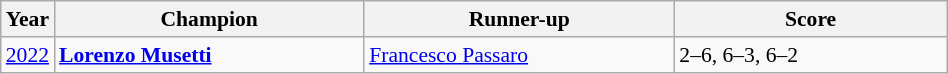<table class="wikitable" style="font-size:90%">
<tr>
<th>Year</th>
<th width="200">Champion</th>
<th width="200">Runner-up</th>
<th width="175">Score</th>
</tr>
<tr>
<td><a href='#'>2022</a></td>
<td> <strong><a href='#'>Lorenzo Musetti</a></strong></td>
<td> <a href='#'>Francesco Passaro</a></td>
<td>2–6, 6–3, 6–2</td>
</tr>
</table>
